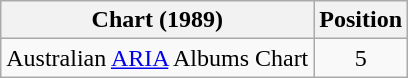<table class="wikitable">
<tr>
<th>Chart (1989)</th>
<th>Position</th>
</tr>
<tr>
<td>Australian <a href='#'>ARIA</a> Albums Chart</td>
<td align="center">5</td>
</tr>
</table>
